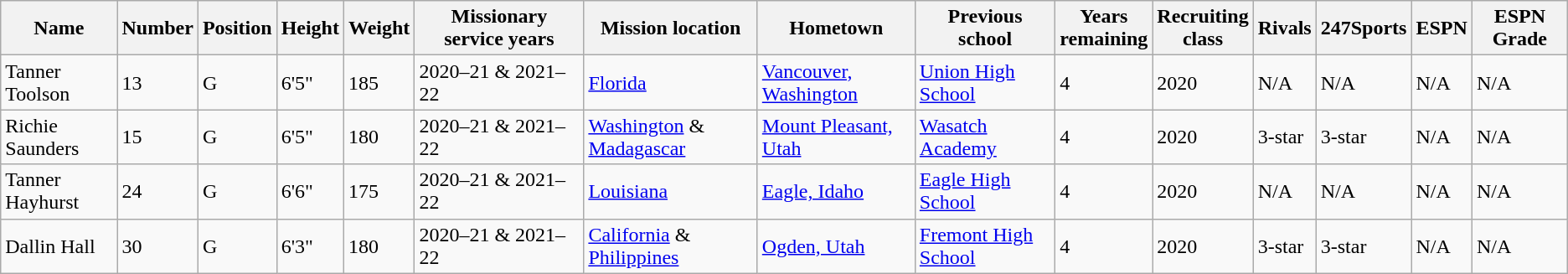<table class="wikitable sortable">
<tr>
<th>Name</th>
<th>Number</th>
<th>Position</th>
<th>Height</th>
<th>Weight</th>
<th>Missionary service years</th>
<th>Mission location</th>
<th>Hometown</th>
<th>Previous<br>school</th>
<th>Years<br>remaining</th>
<th>Recruiting<br>class</th>
<th>Rivals</th>
<th>247Sports</th>
<th>ESPN</th>
<th>ESPN Grade</th>
</tr>
<tr>
<td>Tanner Toolson</td>
<td>13</td>
<td>G</td>
<td>6'5"</td>
<td>185</td>
<td>2020–21 & 2021–22</td>
<td><a href='#'>Florida</a></td>
<td><a href='#'>Vancouver, Washington</a></td>
<td><a href='#'>Union High School</a></td>
<td>4</td>
<td>2020</td>
<td>N/A</td>
<td>N/A</td>
<td>N/A</td>
<td>N/A</td>
</tr>
<tr>
<td>Richie Saunders</td>
<td>15</td>
<td>G</td>
<td>6'5"</td>
<td>180</td>
<td>2020–21 & 2021–22</td>
<td><a href='#'>Washington</a> & <a href='#'>Madagascar</a></td>
<td><a href='#'>Mount Pleasant, Utah</a></td>
<td><a href='#'>Wasatch Academy</a></td>
<td>4</td>
<td>2020</td>
<td>3-star</td>
<td>3-star</td>
<td>N/A</td>
<td>N/A</td>
</tr>
<tr>
<td>Tanner Hayhurst</td>
<td>24</td>
<td>G</td>
<td>6'6"</td>
<td>175</td>
<td>2020–21 & 2021–22</td>
<td><a href='#'>Louisiana</a></td>
<td><a href='#'>Eagle, Idaho</a></td>
<td><a href='#'>Eagle High School</a></td>
<td>4</td>
<td>2020</td>
<td>N/A</td>
<td>N/A</td>
<td>N/A</td>
<td>N/A</td>
</tr>
<tr>
<td>Dallin Hall</td>
<td>30</td>
<td>G</td>
<td>6'3"</td>
<td>180</td>
<td>2020–21 & 2021–22</td>
<td><a href='#'>California</a> & <a href='#'>Philippines</a></td>
<td><a href='#'>Ogden, Utah</a></td>
<td><a href='#'>Fremont High School</a></td>
<td>4</td>
<td>2020</td>
<td>3-star</td>
<td>3-star</td>
<td>N/A</td>
<td>N/A</td>
</tr>
</table>
